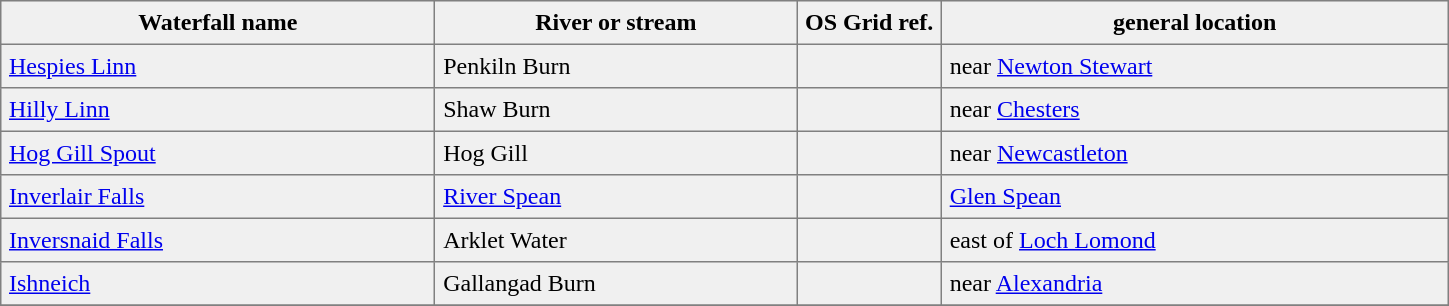<table border=1 cellspacing=0 cellpadding=5 style="border-collapse: collapse; background:#f0f0f0;">
<tr>
<th width=30%>Waterfall name</th>
<th width=25%>River or stream</th>
<th width=10%>OS Grid ref.</th>
<th width=35%>general location</th>
</tr>
<tr>
<td><a href='#'>Hespies Linn</a></td>
<td>Penkiln Burn</td>
<td></td>
<td>near <a href='#'>Newton Stewart</a></td>
</tr>
<tr>
<td><a href='#'>Hilly Linn</a></td>
<td>Shaw Burn</td>
<td></td>
<td>near <a href='#'>Chesters</a></td>
</tr>
<tr>
<td><a href='#'>Hog Gill Spout</a></td>
<td>Hog Gill</td>
<td></td>
<td>near <a href='#'>Newcastleton</a></td>
</tr>
<tr>
<td><a href='#'>Inverlair Falls</a></td>
<td><a href='#'>River Spean</a></td>
<td></td>
<td><a href='#'>Glen Spean</a></td>
</tr>
<tr>
<td><a href='#'>Inversnaid Falls</a></td>
<td>Arklet Water</td>
<td></td>
<td>east of <a href='#'>Loch Lomond</a></td>
</tr>
<tr>
<td><a href='#'>Ishneich</a></td>
<td>Gallangad Burn</td>
<td></td>
<td>near <a href='#'>Alexandria</a></td>
</tr>
<tr>
</tr>
</table>
